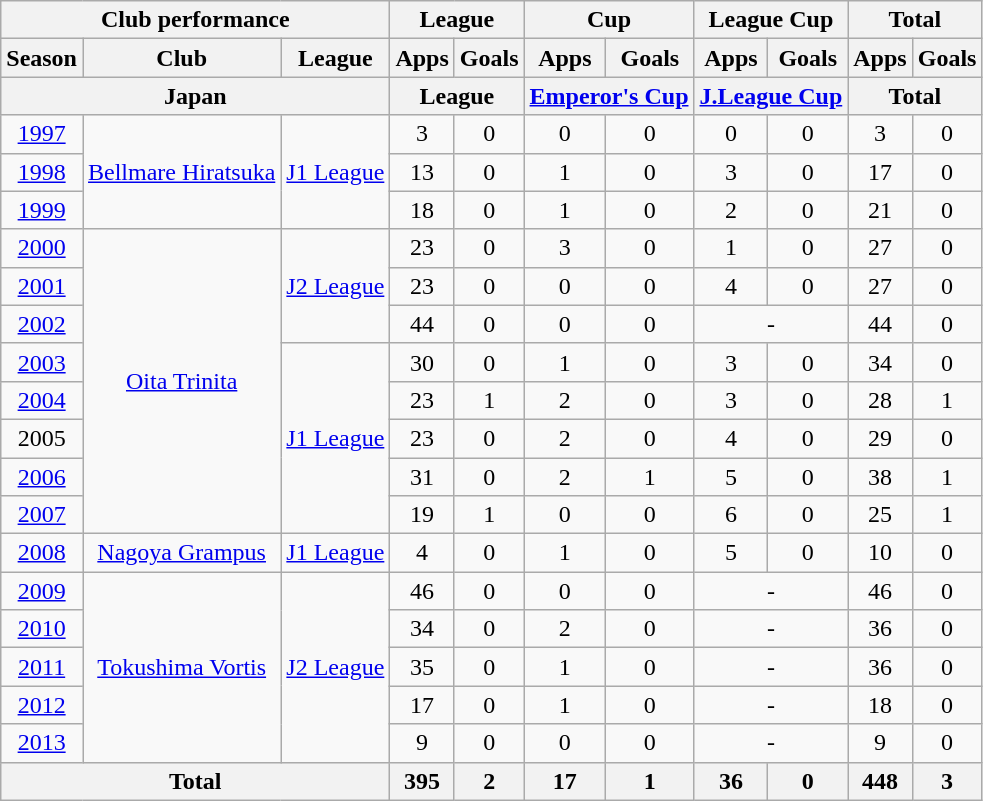<table class="wikitable" style="text-align:center;">
<tr>
<th colspan=3>Club performance</th>
<th colspan=2>League</th>
<th colspan=2>Cup</th>
<th colspan=2>League Cup</th>
<th colspan=2>Total</th>
</tr>
<tr>
<th>Season</th>
<th>Club</th>
<th>League</th>
<th>Apps</th>
<th>Goals</th>
<th>Apps</th>
<th>Goals</th>
<th>Apps</th>
<th>Goals</th>
<th>Apps</th>
<th>Goals</th>
</tr>
<tr>
<th colspan=3>Japan</th>
<th colspan=2>League</th>
<th colspan=2><a href='#'>Emperor's Cup</a></th>
<th colspan=2><a href='#'>J.League Cup</a></th>
<th colspan=2>Total</th>
</tr>
<tr>
<td><a href='#'>1997</a></td>
<td rowspan="3"><a href='#'>Bellmare Hiratsuka</a></td>
<td rowspan="3"><a href='#'>J1 League</a></td>
<td>3</td>
<td>0</td>
<td>0</td>
<td>0</td>
<td>0</td>
<td>0</td>
<td>3</td>
<td>0</td>
</tr>
<tr>
<td><a href='#'>1998</a></td>
<td>13</td>
<td>0</td>
<td>1</td>
<td>0</td>
<td>3</td>
<td>0</td>
<td>17</td>
<td>0</td>
</tr>
<tr>
<td><a href='#'>1999</a></td>
<td>18</td>
<td>0</td>
<td>1</td>
<td>0</td>
<td>2</td>
<td>0</td>
<td>21</td>
<td>0</td>
</tr>
<tr>
<td><a href='#'>2000</a></td>
<td rowspan="8"><a href='#'>Oita Trinita</a></td>
<td rowspan="3"><a href='#'>J2 League</a></td>
<td>23</td>
<td>0</td>
<td>3</td>
<td>0</td>
<td>1</td>
<td>0</td>
<td>27</td>
<td>0</td>
</tr>
<tr>
<td><a href='#'>2001</a></td>
<td>23</td>
<td>0</td>
<td>0</td>
<td>0</td>
<td>4</td>
<td>0</td>
<td>27</td>
<td>0</td>
</tr>
<tr>
<td><a href='#'>2002</a></td>
<td>44</td>
<td>0</td>
<td>0</td>
<td>0</td>
<td colspan="2">-</td>
<td>44</td>
<td>0</td>
</tr>
<tr>
<td><a href='#'>2003</a></td>
<td rowspan="5"><a href='#'>J1 League</a></td>
<td>30</td>
<td>0</td>
<td>1</td>
<td>0</td>
<td>3</td>
<td>0</td>
<td>34</td>
<td>0</td>
</tr>
<tr>
<td><a href='#'>2004</a></td>
<td>23</td>
<td>1</td>
<td>2</td>
<td>0</td>
<td>3</td>
<td>0</td>
<td>28</td>
<td>1</td>
</tr>
<tr>
<td>2005</td>
<td>23</td>
<td>0</td>
<td>2</td>
<td>0</td>
<td>4</td>
<td>0</td>
<td>29</td>
<td>0</td>
</tr>
<tr>
<td><a href='#'>2006</a></td>
<td>31</td>
<td>0</td>
<td>2</td>
<td>1</td>
<td>5</td>
<td>0</td>
<td>38</td>
<td>1</td>
</tr>
<tr>
<td><a href='#'>2007</a></td>
<td>19</td>
<td>1</td>
<td>0</td>
<td>0</td>
<td>6</td>
<td>0</td>
<td>25</td>
<td>1</td>
</tr>
<tr>
<td><a href='#'>2008</a></td>
<td><a href='#'>Nagoya Grampus</a></td>
<td><a href='#'>J1 League</a></td>
<td>4</td>
<td>0</td>
<td>1</td>
<td>0</td>
<td>5</td>
<td>0</td>
<td>10</td>
<td>0</td>
</tr>
<tr>
<td><a href='#'>2009</a></td>
<td rowspan="5"><a href='#'>Tokushima Vortis</a></td>
<td rowspan="5"><a href='#'>J2 League</a></td>
<td>46</td>
<td>0</td>
<td>0</td>
<td>0</td>
<td colspan="2">-</td>
<td>46</td>
<td>0</td>
</tr>
<tr>
<td><a href='#'>2010</a></td>
<td>34</td>
<td>0</td>
<td>2</td>
<td>0</td>
<td colspan="2">-</td>
<td>36</td>
<td>0</td>
</tr>
<tr>
<td><a href='#'>2011</a></td>
<td>35</td>
<td>0</td>
<td>1</td>
<td>0</td>
<td colspan="2">-</td>
<td>36</td>
<td>0</td>
</tr>
<tr>
<td><a href='#'>2012</a></td>
<td>17</td>
<td>0</td>
<td>1</td>
<td>0</td>
<td colspan="2">-</td>
<td>18</td>
<td>0</td>
</tr>
<tr>
<td><a href='#'>2013</a></td>
<td>9</td>
<td>0</td>
<td>0</td>
<td>0</td>
<td colspan="2">-</td>
<td>9</td>
<td>0</td>
</tr>
<tr>
<th colspan=3>Total</th>
<th>395</th>
<th>2</th>
<th>17</th>
<th>1</th>
<th>36</th>
<th>0</th>
<th>448</th>
<th>3</th>
</tr>
</table>
